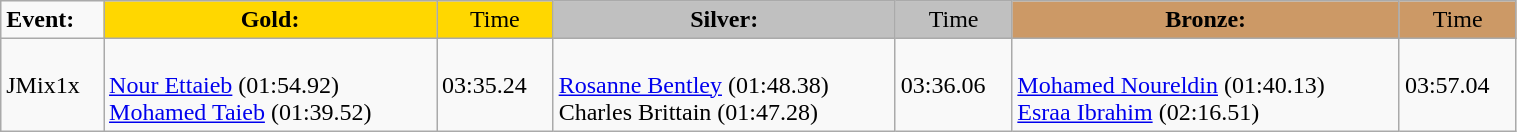<table class="wikitable" width=80%>
<tr>
<td><strong>Event:</strong></td>
<td style="text-align:center;background-color:gold;"><strong>Gold:</strong></td>
<td style="text-align:center;background-color:gold;">Time</td>
<td style="text-align:center;background-color:silver;"><strong>Silver:</strong></td>
<td style="text-align:center;background-color:silver;">Time</td>
<td style="text-align:center;background-color:#CC9966;"><strong>Bronze:</strong></td>
<td style="text-align:center;background-color:#CC9966;">Time</td>
</tr>
<tr>
<td>JMix1x</td>
<td valign=top><br><a href='#'>Nour Ettaieb</a> (01:54.92)<br><a href='#'>Mohamed Taieb</a> (01:39.52)</td>
<td>03:35.24</td>
<td valign=top><br><a href='#'>Rosanne Bentley</a> (01:48.38)<br>Charles Brittain (01:47.28)</td>
<td>03:36.06</td>
<td valign=top><br><a href='#'>Mohamed Noureldin</a> (01:40.13)<br><a href='#'>Esraa Ibrahim</a> (02:16.51)</td>
<td>03:57.04</td>
</tr>
</table>
